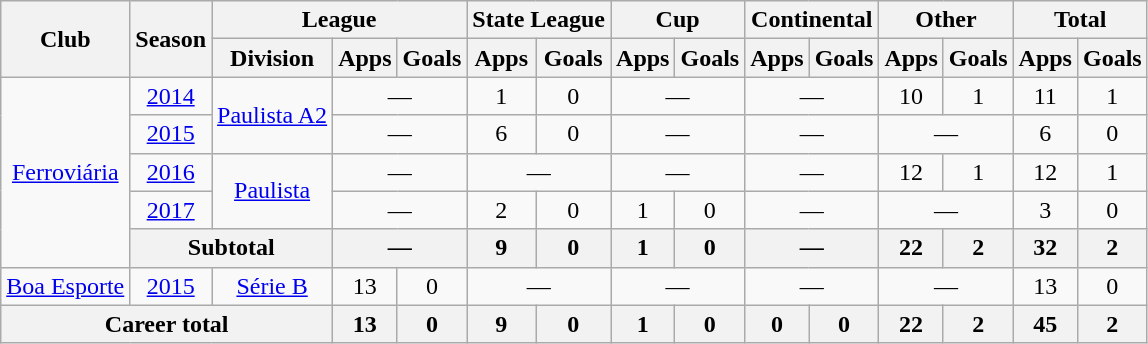<table class="wikitable" style="text-align: center;">
<tr>
<th rowspan="2">Club</th>
<th rowspan="2">Season</th>
<th colspan="3">League</th>
<th colspan="2">State League</th>
<th colspan="2">Cup</th>
<th colspan="2">Continental</th>
<th colspan="2">Other</th>
<th colspan="2">Total</th>
</tr>
<tr>
<th>Division</th>
<th>Apps</th>
<th>Goals</th>
<th>Apps</th>
<th>Goals</th>
<th>Apps</th>
<th>Goals</th>
<th>Apps</th>
<th>Goals</th>
<th>Apps</th>
<th>Goals</th>
<th>Apps</th>
<th>Goals</th>
</tr>
<tr>
<td rowspan=5 align="center"><a href='#'>Ferroviária</a></td>
<td><a href='#'>2014</a></td>
<td rowspan=2><a href='#'>Paulista A2</a></td>
<td colspan="2">—</td>
<td>1</td>
<td>0</td>
<td colspan="2">—</td>
<td colspan="2">—</td>
<td>10</td>
<td>1</td>
<td>11</td>
<td>1</td>
</tr>
<tr>
<td><a href='#'>2015</a></td>
<td colspan="2">—</td>
<td>6</td>
<td>0</td>
<td colspan="2">—</td>
<td colspan="2">—</td>
<td colspan="2">—</td>
<td>6</td>
<td>0</td>
</tr>
<tr>
<td><a href='#'>2016</a></td>
<td rowspan=2><a href='#'>Paulista</a></td>
<td colspan="2">—</td>
<td colspan="2">—</td>
<td colspan="2">—</td>
<td colspan="2">—</td>
<td>12</td>
<td>1</td>
<td>12</td>
<td>1</td>
</tr>
<tr>
<td><a href='#'>2017</a></td>
<td colspan="2">—</td>
<td>2</td>
<td>0</td>
<td>1</td>
<td>0</td>
<td colspan="2">—</td>
<td colspan="2">—</td>
<td>3</td>
<td>0</td>
</tr>
<tr>
<th colspan="2">Subtotal</th>
<th colspan="2">—</th>
<th>9</th>
<th>0</th>
<th>1</th>
<th>0</th>
<th colspan="2">—</th>
<th>22</th>
<th>2</th>
<th>32</th>
<th>2</th>
</tr>
<tr>
<td align="center"><a href='#'>Boa Esporte</a></td>
<td><a href='#'>2015</a></td>
<td><a href='#'>Série B</a></td>
<td>13</td>
<td>0</td>
<td colspan="2">—</td>
<td colspan="2">—</td>
<td colspan="2">—</td>
<td colspan="2">—</td>
<td>13</td>
<td>0</td>
</tr>
<tr>
<th colspan="3"><strong>Career total</strong></th>
<th>13</th>
<th>0</th>
<th>9</th>
<th>0</th>
<th>1</th>
<th>0</th>
<th>0</th>
<th>0</th>
<th>22</th>
<th>2</th>
<th>45</th>
<th>2</th>
</tr>
</table>
